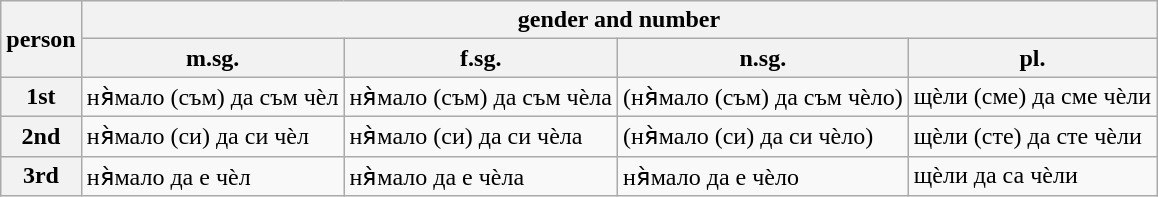<table class="wikitable">
<tr>
<th rowspan="2">person</th>
<th colspan="4">gender and number</th>
</tr>
<tr>
<th>m.sg.</th>
<th>f.sg.</th>
<th>n.sg.</th>
<th>pl.</th>
</tr>
<tr>
<th>1st</th>
<td>ня̀мало (съм) да съм чѐл</td>
<td>ня̀мало (съм) да съм чѐлa</td>
<td>(ня̀мало (съм) да съм чѐлo)</td>
<td>щѐли (сме) да сме чѐли</td>
</tr>
<tr>
<th>2nd</th>
<td>ня̀мало (си) да си чѐл</td>
<td>ня̀мало (си) да си чѐлa</td>
<td>(ня̀мало (си) да си чѐлo)</td>
<td>щѐли (сте) да сте чѐли</td>
</tr>
<tr>
<th>3rd</th>
<td>ня̀мало да е чѐл</td>
<td>ня̀мало да е чѐлa</td>
<td>ня̀мало да е чѐлo</td>
<td>щѐли да са чѐли</td>
</tr>
</table>
